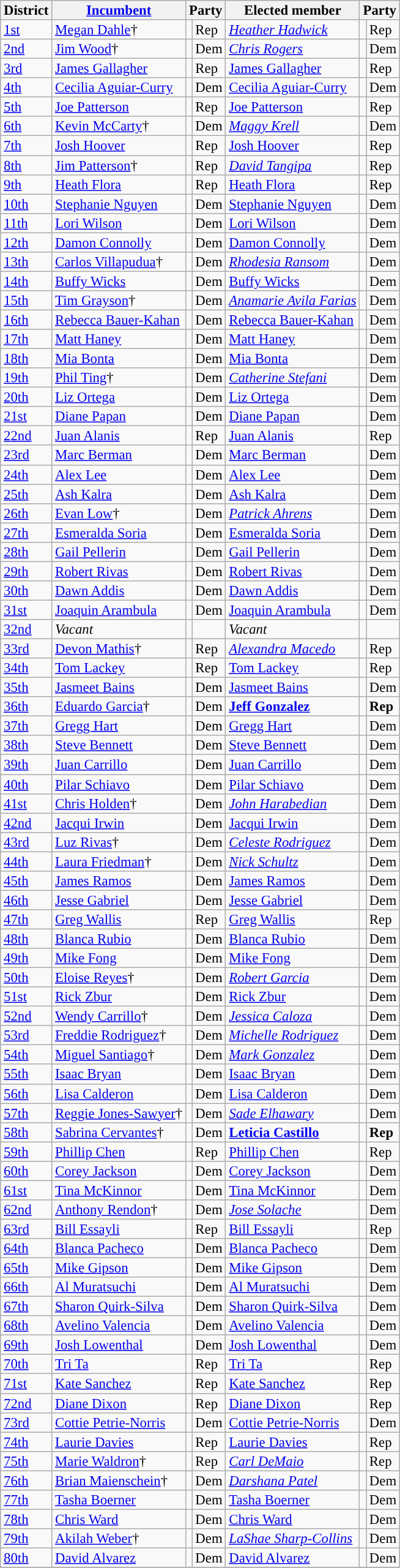<table class="sortable wikitable" style="font-size:95%;line-height:14px;">
<tr>
<th>District</th>
<th class="unsortable"><a href='#'>Incumbent</a></th>
<th colspan="2">Party</th>
<th class="unsortable">Elected member</th>
<th colspan="2">Party</th>
</tr>
<tr>
<td><a href='#'>1st</a></td>
<td><a href='#'>Megan Dahle</a>†</td>
<td style="background:"></td>
<td>Rep</td>
<td><em><a href='#'>Heather Hadwick</a></em></td>
<td style="background:"></td>
<td>Rep</td>
</tr>
<tr>
<td><a href='#'>2nd</a></td>
<td><a href='#'>Jim Wood</a>†</td>
<td style="background:"></td>
<td>Dem</td>
<td><em><a href='#'>Chris Rogers</a></em></td>
<td style="background:"></td>
<td>Dem</td>
</tr>
<tr>
<td><a href='#'>3rd</a></td>
<td><a href='#'>James Gallagher</a></td>
<td style="background:"></td>
<td>Rep</td>
<td><a href='#'>James Gallagher</a></td>
<td style="background:"></td>
<td>Rep</td>
</tr>
<tr>
<td><a href='#'>4th</a></td>
<td><a href='#'>Cecilia Aguiar-Curry</a></td>
<td style="background:"></td>
<td>Dem</td>
<td><a href='#'>Cecilia Aguiar-Curry</a></td>
<td style="background:"></td>
<td>Dem</td>
</tr>
<tr>
<td><a href='#'>5th</a></td>
<td><a href='#'>Joe Patterson</a></td>
<td style="background:"></td>
<td>Rep</td>
<td><a href='#'>Joe Patterson</a></td>
<td style="background:"></td>
<td>Rep</td>
</tr>
<tr>
<td><a href='#'>6th</a></td>
<td><a href='#'>Kevin McCarty</a>†</td>
<td style="background:"></td>
<td>Dem</td>
<td><em><a href='#'>Maggy Krell</a></em></td>
<td style="background:"></td>
<td>Dem</td>
</tr>
<tr>
<td><a href='#'>7th</a></td>
<td><a href='#'>Josh Hoover</a></td>
<td style="background:"></td>
<td>Rep</td>
<td><a href='#'>Josh Hoover</a></td>
<td style="background:"></td>
<td>Rep</td>
</tr>
<tr>
<td><a href='#'>8th</a></td>
<td><a href='#'>Jim Patterson</a>†</td>
<td style="background:"></td>
<td>Rep</td>
<td><em><a href='#'>David Tangipa</a></em></td>
<td style="background:"></td>
<td>Rep</td>
</tr>
<tr>
<td><a href='#'>9th</a></td>
<td><a href='#'>Heath Flora</a></td>
<td style="background:"></td>
<td>Rep</td>
<td><a href='#'>Heath Flora</a></td>
<td style="background:"></td>
<td>Rep</td>
</tr>
<tr>
<td><a href='#'>10th</a></td>
<td><a href='#'>Stephanie Nguyen</a></td>
<td style="background:"></td>
<td>Dem</td>
<td><a href='#'>Stephanie Nguyen</a></td>
<td style="background:"></td>
<td>Dem</td>
</tr>
<tr>
<td><a href='#'>11th</a></td>
<td><a href='#'>Lori Wilson</a></td>
<td style="background:"></td>
<td>Dem</td>
<td><a href='#'>Lori Wilson</a></td>
<td style="background:"></td>
<td>Dem</td>
</tr>
<tr>
<td><a href='#'>12th</a></td>
<td><a href='#'>Damon Connolly</a></td>
<td style="background:"></td>
<td>Dem</td>
<td><a href='#'>Damon Connolly</a></td>
<td style="background:"></td>
<td>Dem</td>
</tr>
<tr>
<td><a href='#'>13th</a></td>
<td><a href='#'>Carlos Villapudua</a>†</td>
<td style="background:"></td>
<td>Dem</td>
<td><em><a href='#'>Rhodesia Ransom</a></em></td>
<td style="background:"></td>
<td>Dem</td>
</tr>
<tr>
<td><a href='#'>14th</a></td>
<td><a href='#'>Buffy Wicks</a></td>
<td style="background:"></td>
<td>Dem</td>
<td><a href='#'>Buffy Wicks</a></td>
<td style="background:"></td>
<td>Dem</td>
</tr>
<tr>
<td><a href='#'>15th</a></td>
<td><a href='#'>Tim Grayson</a>†</td>
<td style="background:"></td>
<td>Dem</td>
<td><em><a href='#'>Anamarie Avila Farias</a></em></td>
<td style="background:"></td>
<td>Dem</td>
</tr>
<tr>
<td><a href='#'>16th</a></td>
<td><a href='#'>Rebecca Bauer-Kahan</a></td>
<td style="background:"></td>
<td>Dem</td>
<td><a href='#'>Rebecca Bauer-Kahan</a></td>
<td style="background:"></td>
<td>Dem</td>
</tr>
<tr>
<td><a href='#'>17th</a></td>
<td><a href='#'>Matt Haney</a></td>
<td style="background:"></td>
<td>Dem</td>
<td><a href='#'>Matt Haney</a></td>
<td style="background:"></td>
<td>Dem</td>
</tr>
<tr>
<td><a href='#'>18th</a></td>
<td><a href='#'>Mia Bonta</a></td>
<td style="background:"></td>
<td>Dem</td>
<td><a href='#'>Mia Bonta</a></td>
<td style="background:"></td>
<td>Dem</td>
</tr>
<tr>
<td><a href='#'>19th</a></td>
<td><a href='#'>Phil Ting</a>†</td>
<td style="background:"></td>
<td>Dem</td>
<td><em><a href='#'>Catherine Stefani</a></em></td>
<td style="background:"></td>
<td>Dem</td>
</tr>
<tr>
<td><a href='#'>20th</a></td>
<td><a href='#'>Liz Ortega</a></td>
<td style="background:"></td>
<td>Dem</td>
<td><a href='#'>Liz Ortega</a></td>
<td style="background:"></td>
<td>Dem</td>
</tr>
<tr>
<td><a href='#'>21st</a></td>
<td><a href='#'>Diane Papan</a></td>
<td style="background:"></td>
<td>Dem</td>
<td><a href='#'>Diane Papan</a></td>
<td style="background:"></td>
<td>Dem</td>
</tr>
<tr>
<td><a href='#'>22nd</a></td>
<td><a href='#'>Juan Alanis</a></td>
<td style="background:"></td>
<td>Rep</td>
<td><a href='#'>Juan Alanis</a></td>
<td style="background:"></td>
<td>Rep</td>
</tr>
<tr>
<td><a href='#'>23rd</a></td>
<td><a href='#'>Marc Berman</a></td>
<td style="background:"></td>
<td>Dem</td>
<td><a href='#'>Marc Berman</a></td>
<td style="background:"></td>
<td>Dem</td>
</tr>
<tr>
<td><a href='#'>24th</a></td>
<td><a href='#'>Alex Lee</a></td>
<td style="background:"></td>
<td>Dem</td>
<td><a href='#'>Alex Lee</a></td>
<td style="background:"></td>
<td>Dem</td>
</tr>
<tr>
<td><a href='#'>25th</a></td>
<td><a href='#'>Ash Kalra</a></td>
<td style="background:"></td>
<td>Dem</td>
<td><a href='#'>Ash Kalra</a></td>
<td style="background:"></td>
<td>Dem</td>
</tr>
<tr>
<td><a href='#'>26th</a></td>
<td><a href='#'>Evan Low</a>†</td>
<td style="background:"></td>
<td>Dem</td>
<td><em><a href='#'>Patrick Ahrens</a></em></td>
<td style="background:"></td>
<td>Dem</td>
</tr>
<tr>
<td><a href='#'>27th</a></td>
<td><a href='#'>Esmeralda Soria</a></td>
<td style="background:"></td>
<td>Dem</td>
<td><a href='#'>Esmeralda Soria</a></td>
<td style="background:"></td>
<td>Dem</td>
</tr>
<tr>
<td><a href='#'>28th</a></td>
<td><a href='#'>Gail Pellerin</a></td>
<td style="background:"></td>
<td>Dem</td>
<td><a href='#'>Gail Pellerin</a></td>
<td style="background:"></td>
<td>Dem</td>
</tr>
<tr>
<td><a href='#'>29th</a></td>
<td><a href='#'>Robert Rivas</a></td>
<td style="background:"></td>
<td>Dem</td>
<td><a href='#'>Robert Rivas</a></td>
<td style="background:"></td>
<td>Dem</td>
</tr>
<tr>
<td><a href='#'>30th</a></td>
<td><a href='#'>Dawn Addis</a></td>
<td style="background:"></td>
<td>Dem</td>
<td><a href='#'>Dawn Addis</a></td>
<td style="background:"></td>
<td>Dem</td>
</tr>
<tr>
<td><a href='#'>31st</a></td>
<td><a href='#'>Joaquin Arambula</a></td>
<td style="background:"></td>
<td>Dem</td>
<td><a href='#'>Joaquin Arambula</a></td>
<td style="background:"></td>
<td>Dem</td>
</tr>
<tr>
<td><a href='#'>32nd</a></td>
<td><em>Vacant</em></td>
<td style="background:"></td>
<td></td>
<td><em>Vacant</em></td>
<td></td>
<td></td>
</tr>
<tr>
<td><a href='#'>33rd</a></td>
<td><a href='#'>Devon Mathis</a>†</td>
<td style="background:"></td>
<td>Rep</td>
<td><em><a href='#'>Alexandra Macedo</a></em></td>
<td style="background:"></td>
<td>Rep</td>
</tr>
<tr>
<td><a href='#'>34th</a></td>
<td><a href='#'>Tom Lackey</a></td>
<td style="background:"></td>
<td>Rep</td>
<td><a href='#'>Tom Lackey</a></td>
<td style="background:"></td>
<td>Rep</td>
</tr>
<tr>
<td><a href='#'>35th</a></td>
<td><a href='#'>Jasmeet Bains</a></td>
<td style="background:"></td>
<td>Dem</td>
<td><a href='#'>Jasmeet Bains</a></td>
<td style="background:"></td>
<td>Dem</td>
</tr>
<tr>
<td><a href='#'>36th</a></td>
<td><a href='#'>Eduardo Garcia</a>†</td>
<td style="background:"></td>
<td>Dem</td>
<td><strong><a href='#'>Jeff Gonzalez</a></strong></td>
<td style="background:"></td>
<td><strong>Rep</strong></td>
</tr>
<tr>
<td><a href='#'>37th</a></td>
<td><a href='#'>Gregg Hart</a></td>
<td style="background:"></td>
<td>Dem</td>
<td><a href='#'>Gregg Hart</a></td>
<td style="background:"></td>
<td>Dem</td>
</tr>
<tr>
<td><a href='#'>38th</a></td>
<td><a href='#'>Steve Bennett</a></td>
<td style="background:"></td>
<td>Dem</td>
<td><a href='#'>Steve Bennett</a></td>
<td style="background:"></td>
<td>Dem</td>
</tr>
<tr>
<td><a href='#'>39th</a></td>
<td><a href='#'>Juan Carrillo</a></td>
<td style="background:"></td>
<td>Dem</td>
<td><a href='#'>Juan Carrillo</a></td>
<td style="background:"></td>
<td>Dem</td>
</tr>
<tr>
<td><a href='#'>40th</a></td>
<td><a href='#'>Pilar Schiavo</a></td>
<td style="background:"></td>
<td>Dem</td>
<td><a href='#'>Pilar Schiavo</a></td>
<td style="background:"></td>
<td>Dem</td>
</tr>
<tr>
<td><a href='#'>41st</a></td>
<td><a href='#'>Chris Holden</a>†</td>
<td style="background:"></td>
<td>Dem</td>
<td><em><a href='#'>John Harabedian</a></em></td>
<td style="background:"></td>
<td>Dem</td>
</tr>
<tr>
<td><a href='#'>42nd</a></td>
<td><a href='#'>Jacqui Irwin</a></td>
<td style="background:"></td>
<td>Dem</td>
<td><a href='#'>Jacqui Irwin</a></td>
<td style="background:"></td>
<td>Dem</td>
</tr>
<tr>
<td><a href='#'>43rd</a></td>
<td><a href='#'>Luz Rivas</a>†</td>
<td style="background:"></td>
<td>Dem</td>
<td><em><a href='#'>Celeste Rodriguez</a></em></td>
<td style="background:"></td>
<td>Dem</td>
</tr>
<tr>
<td><a href='#'>44th</a></td>
<td><a href='#'>Laura Friedman</a>†</td>
<td style="background:"></td>
<td>Dem</td>
<td><a href='#'><em>Nick Schultz</em></a></td>
<td style="background:"></td>
<td>Dem</td>
</tr>
<tr>
<td><a href='#'>45th</a></td>
<td><a href='#'>James Ramos</a></td>
<td style="background:"></td>
<td>Dem</td>
<td><a href='#'>James Ramos</a></td>
<td style="background:"></td>
<td>Dem</td>
</tr>
<tr>
<td><a href='#'>46th</a></td>
<td><a href='#'>Jesse Gabriel</a></td>
<td style="background:"></td>
<td>Dem</td>
<td><a href='#'>Jesse Gabriel</a></td>
<td style="background:"></td>
<td>Dem</td>
</tr>
<tr>
<td><a href='#'>47th</a></td>
<td><a href='#'>Greg Wallis</a></td>
<td style="background:"></td>
<td>Rep</td>
<td><a href='#'>Greg Wallis</a></td>
<td style="background:"></td>
<td>Rep</td>
</tr>
<tr>
<td><a href='#'>48th</a></td>
<td><a href='#'>Blanca Rubio</a></td>
<td style="background:"></td>
<td>Dem</td>
<td><a href='#'>Blanca Rubio</a></td>
<td style="background:"></td>
<td>Dem</td>
</tr>
<tr>
<td><a href='#'>49th</a></td>
<td><a href='#'>Mike Fong</a></td>
<td style="background:"></td>
<td>Dem</td>
<td><a href='#'>Mike Fong</a></td>
<td style="background:"></td>
<td>Dem</td>
</tr>
<tr>
<td><a href='#'>50th</a></td>
<td><a href='#'>Eloise Reyes</a>†</td>
<td style="background:"></td>
<td>Dem</td>
<td><a href='#'><em>Robert Garcia</em></a></td>
<td style="background:"></td>
<td>Dem</td>
</tr>
<tr>
<td><a href='#'>51st</a></td>
<td><a href='#'>Rick Zbur</a></td>
<td style="background:"></td>
<td>Dem</td>
<td><a href='#'>Rick Zbur</a></td>
<td style="background:"></td>
<td>Dem</td>
</tr>
<tr>
<td><a href='#'>52nd</a></td>
<td><a href='#'>Wendy Carrillo</a>†</td>
<td style="background:"></td>
<td>Dem</td>
<td><em><a href='#'>Jessica Caloza</a></em></td>
<td style="background:"></td>
<td>Dem</td>
</tr>
<tr>
<td><a href='#'>53rd</a></td>
<td><a href='#'>Freddie Rodriguez</a>†</td>
<td style="background:"></td>
<td>Dem</td>
<td><a href='#'><em>Michelle Rodriguez</em></a></td>
<td style="background:"></td>
<td>Dem</td>
</tr>
<tr>
<td><a href='#'>54th</a></td>
<td><a href='#'>Miguel Santiago</a>†</td>
<td style="background:"></td>
<td>Dem</td>
<td><em><a href='#'>Mark Gonzalez</a></em></td>
<td style="background:"></td>
<td>Dem</td>
</tr>
<tr>
<td><a href='#'>55th</a></td>
<td><a href='#'>Isaac Bryan</a></td>
<td style="background:"></td>
<td>Dem</td>
<td><a href='#'>Isaac Bryan</a></td>
<td style="background:"></td>
<td>Dem</td>
</tr>
<tr>
<td><a href='#'>56th</a></td>
<td><a href='#'>Lisa Calderon</a></td>
<td style="background:"></td>
<td>Dem</td>
<td><a href='#'>Lisa Calderon</a></td>
<td style="background:"></td>
<td>Dem</td>
</tr>
<tr>
<td><a href='#'>57th</a></td>
<td><a href='#'>Reggie Jones-Sawyer</a>†</td>
<td style="background:"></td>
<td>Dem</td>
<td><em><a href='#'>Sade Elhawary</a></em></td>
<td style="background:"></td>
<td>Dem</td>
</tr>
<tr>
<td><a href='#'>58th</a></td>
<td><a href='#'>Sabrina Cervantes</a>†</td>
<td style="background:"></td>
<td>Dem</td>
<td><strong><a href='#'>Leticia Castillo</a></strong></td>
<td style="background:"></td>
<td><strong>Rep</strong></td>
</tr>
<tr>
<td><a href='#'>59th</a></td>
<td><a href='#'>Phillip Chen</a></td>
<td style="background:"></td>
<td>Rep</td>
<td><a href='#'>Phillip Chen</a></td>
<td style="background:"></td>
<td>Rep</td>
</tr>
<tr>
<td><a href='#'>60th</a></td>
<td><a href='#'>Corey Jackson</a></td>
<td style="background:"></td>
<td>Dem</td>
<td><a href='#'>Corey Jackson</a></td>
<td style="background:"></td>
<td>Dem</td>
</tr>
<tr>
<td><a href='#'>61st</a></td>
<td><a href='#'>Tina McKinnor</a></td>
<td style="background:"></td>
<td>Dem</td>
<td><a href='#'>Tina McKinnor</a></td>
<td style="background:"></td>
<td>Dem</td>
</tr>
<tr>
<td><a href='#'>62nd</a></td>
<td><a href='#'>Anthony Rendon</a>†</td>
<td style="background:"></td>
<td>Dem</td>
<td><em><a href='#'>Jose Solache</a></em></td>
<td style="background:"></td>
<td>Dem</td>
</tr>
<tr>
<td><a href='#'>63rd</a></td>
<td><a href='#'>Bill Essayli</a></td>
<td style="background:"></td>
<td>Rep</td>
<td><a href='#'>Bill Essayli</a></td>
<td style="background:"></td>
<td>Rep</td>
</tr>
<tr>
<td><a href='#'>64th</a></td>
<td><a href='#'>Blanca Pacheco</a></td>
<td style="background:"></td>
<td>Dem</td>
<td><a href='#'>Blanca Pacheco</a></td>
<td style="background:"></td>
<td>Dem</td>
</tr>
<tr>
<td><a href='#'>65th</a></td>
<td><a href='#'>Mike Gipson</a></td>
<td style="background:"></td>
<td>Dem</td>
<td><a href='#'>Mike Gipson</a></td>
<td style="background:"></td>
<td>Dem</td>
</tr>
<tr>
<td><a href='#'>66th</a></td>
<td><a href='#'>Al Muratsuchi</a></td>
<td style="background:"></td>
<td>Dem</td>
<td><a href='#'>Al Muratsuchi</a></td>
<td style="background:"></td>
<td>Dem</td>
</tr>
<tr>
<td><a href='#'>67th</a></td>
<td><a href='#'>Sharon Quirk-Silva</a></td>
<td style="background:"></td>
<td>Dem</td>
<td><a href='#'>Sharon Quirk-Silva</a></td>
<td style="background:"></td>
<td>Dem</td>
</tr>
<tr>
<td><a href='#'>68th</a></td>
<td><a href='#'>Avelino Valencia</a></td>
<td style="background:"></td>
<td>Dem</td>
<td><a href='#'>Avelino Valencia</a></td>
<td style="background:"></td>
<td>Dem</td>
</tr>
<tr>
<td><a href='#'>69th</a></td>
<td><a href='#'>Josh Lowenthal</a></td>
<td style="background:"></td>
<td>Dem</td>
<td><a href='#'>Josh Lowenthal</a></td>
<td style="background:"></td>
<td>Dem</td>
</tr>
<tr>
<td><a href='#'>70th</a></td>
<td><a href='#'>Tri Ta</a></td>
<td style="background:"></td>
<td>Rep</td>
<td><a href='#'>Tri Ta</a></td>
<td style="background:"></td>
<td>Rep</td>
</tr>
<tr>
<td><a href='#'>71st</a></td>
<td><a href='#'>Kate Sanchez</a></td>
<td style="background:"></td>
<td>Rep</td>
<td><a href='#'>Kate Sanchez</a></td>
<td style="background:"></td>
<td>Rep</td>
</tr>
<tr>
<td><a href='#'>72nd</a></td>
<td><a href='#'>Diane Dixon</a></td>
<td style="background:"></td>
<td>Rep</td>
<td><a href='#'>Diane Dixon</a></td>
<td style="background:"></td>
<td>Rep</td>
</tr>
<tr>
<td><a href='#'>73rd</a></td>
<td><a href='#'>Cottie Petrie-Norris</a></td>
<td style="background:"></td>
<td>Dem</td>
<td><a href='#'>Cottie Petrie-Norris</a></td>
<td style="background:"></td>
<td>Dem</td>
</tr>
<tr>
<td><a href='#'>74th</a></td>
<td><a href='#'>Laurie Davies</a></td>
<td style="background:"></td>
<td>Rep</td>
<td><a href='#'>Laurie Davies</a></td>
<td style="background:"></td>
<td>Rep</td>
</tr>
<tr>
<td><a href='#'>75th</a></td>
<td><a href='#'>Marie Waldron</a>†</td>
<td style="background:"></td>
<td>Rep</td>
<td><em><a href='#'>Carl DeMaio</a></em></td>
<td style="background:"></td>
<td>Rep</td>
</tr>
<tr>
<td><a href='#'>76th</a></td>
<td><a href='#'>Brian Maienschein</a>†</td>
<td style="background:"></td>
<td>Dem</td>
<td><em><a href='#'>Darshana Patel</a></em></td>
<td style="background:"></td>
<td>Dem</td>
</tr>
<tr>
<td><a href='#'>77th</a></td>
<td><a href='#'>Tasha Boerner</a></td>
<td style="background:"></td>
<td>Dem</td>
<td><a href='#'>Tasha Boerner</a></td>
<td style="background:"></td>
<td>Dem</td>
</tr>
<tr>
<td><a href='#'>78th</a></td>
<td><a href='#'>Chris Ward</a></td>
<td style="background:"></td>
<td>Dem</td>
<td><a href='#'>Chris Ward</a></td>
<td style="background:"></td>
<td>Dem</td>
</tr>
<tr>
<td><a href='#'>79th</a></td>
<td><a href='#'>Akilah Weber</a>†</td>
<td style="background:"></td>
<td>Dem</td>
<td><em><a href='#'>LaShae Sharp-Collins</a></em></td>
<td style="background:"></td>
<td>Dem</td>
</tr>
<tr>
<td><a href='#'>80th</a></td>
<td><a href='#'>David Alvarez</a></td>
<td style="background:"></td>
<td>Dem</td>
<td><a href='#'>David Alvarez</a></td>
<td style="background:"></td>
<td>Dem</td>
</tr>
<tr>
</tr>
</table>
